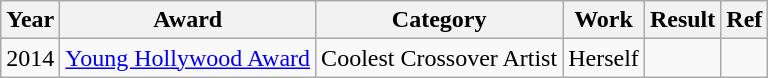<table class="wikitable">
<tr>
<th>Year</th>
<th>Award</th>
<th>Category</th>
<th>Work</th>
<th>Result</th>
<th>Ref</th>
</tr>
<tr>
<td>2014</td>
<td><a href='#'>Young Hollywood Award</a></td>
<td>Coolest Crossover Artist</td>
<td>Herself</td>
<td></td>
<td></td>
</tr>
</table>
